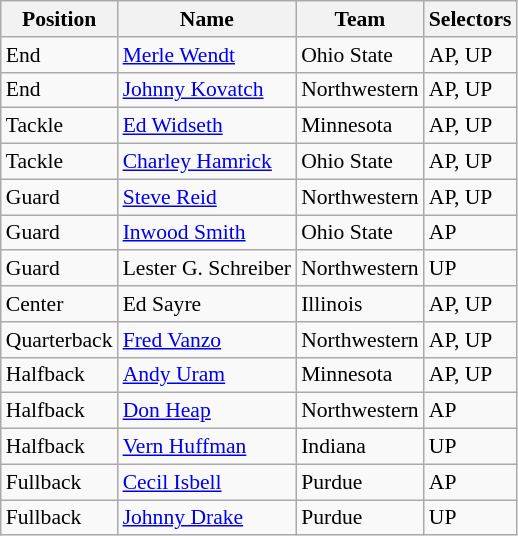<table class="wikitable" style="font-size: 90%">
<tr>
<th>Position</th>
<th>Name</th>
<th>Team</th>
<th>Selectors</th>
</tr>
<tr>
<td>End</td>
<td><a href='#'>Merle Wendt</a></td>
<td>Ohio State</td>
<td>AP, UP</td>
</tr>
<tr>
<td>End</td>
<td><a href='#'>Johnny Kovatch</a></td>
<td>Northwestern</td>
<td>AP, UP</td>
</tr>
<tr>
<td>Tackle</td>
<td><a href='#'>Ed Widseth</a></td>
<td>Minnesota</td>
<td>AP, UP</td>
</tr>
<tr>
<td>Tackle</td>
<td><a href='#'>Charley Hamrick</a></td>
<td>Ohio State</td>
<td>AP, UP</td>
</tr>
<tr>
<td>Guard</td>
<td><a href='#'>Steve Reid</a></td>
<td>Northwestern</td>
<td>AP, UP</td>
</tr>
<tr>
<td>Guard</td>
<td><a href='#'>Inwood Smith</a></td>
<td>Ohio State</td>
<td>AP</td>
</tr>
<tr>
<td>Guard</td>
<td>Lester G. Schreiber</td>
<td>Northwestern</td>
<td>UP</td>
</tr>
<tr>
<td>Center</td>
<td>Ed Sayre</td>
<td>Illinois</td>
<td>AP, UP</td>
</tr>
<tr>
<td>Quarterback</td>
<td><a href='#'>Fred Vanzo</a></td>
<td>Northwestern</td>
<td>AP, UP</td>
</tr>
<tr>
<td>Halfback</td>
<td><a href='#'>Andy Uram</a></td>
<td>Minnesota</td>
<td>AP, UP</td>
</tr>
<tr>
<td>Halfback</td>
<td><a href='#'>Don Heap</a></td>
<td>Northwestern</td>
<td>AP</td>
</tr>
<tr>
<td>Halfback</td>
<td><a href='#'>Vern Huffman</a></td>
<td>Indiana</td>
<td>UP</td>
</tr>
<tr>
<td>Fullback</td>
<td><a href='#'>Cecil Isbell</a></td>
<td>Purdue</td>
<td>AP</td>
</tr>
<tr>
<td>Fullback</td>
<td><a href='#'>Johnny Drake</a></td>
<td>Purdue</td>
<td>UP</td>
</tr>
</table>
